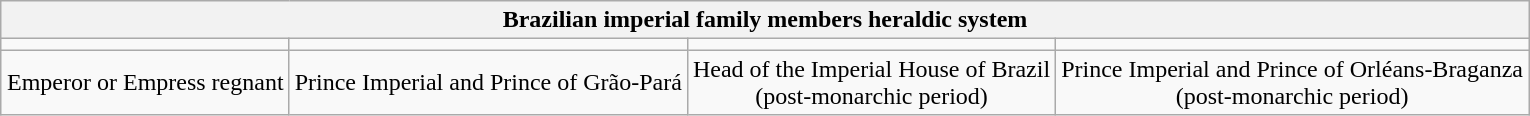<table class="wikitable" style="margin:1em auto;">
<tr>
<th colspan=8>Brazilian imperial family members heraldic system</th>
</tr>
<tr>
<td align=center></td>
<td align=center></td>
<td align=center></td>
<td align=center></td>
</tr>
<tr>
<td align=center>Emperor or Empress regnant</td>
<td align=center>Prince Imperial and Prince of Grão-Pará</td>
<td align=center>Head of the Imperial House of Brazil <br>(post-monarchic period)</td>
<td align=center>Prince Imperial and Prince of Orléans-Braganza <br>(post-monarchic period)</td>
</tr>
</table>
